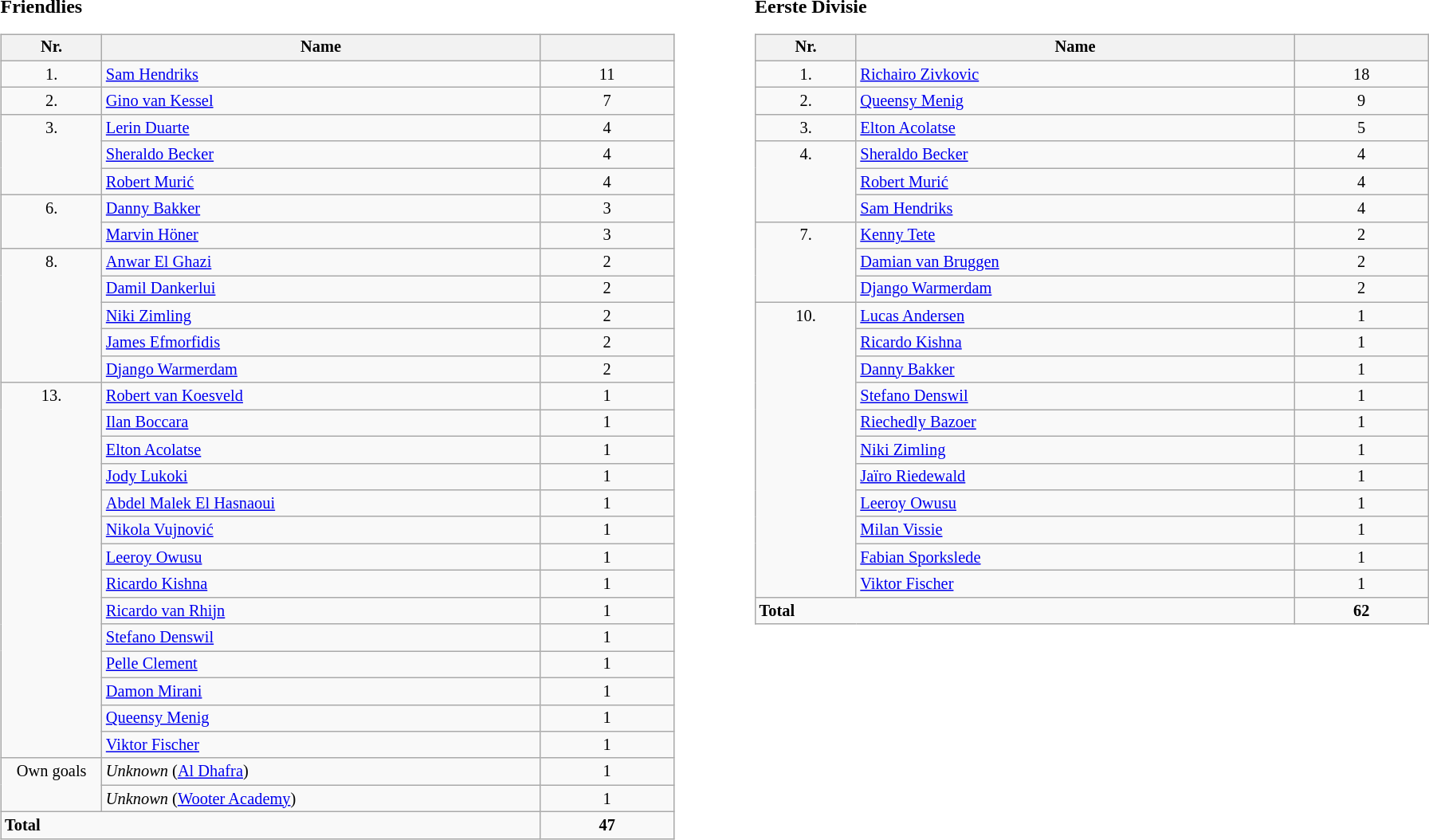<table width=100%>
<tr>
<td width=33% align=left valign=top><br><strong>Friendlies</strong><table class="wikitable" style="width:90%; font-size:85%;">
<tr valign=top>
<th width=15% align=center>Nr.</th>
<th width=65% align=center>Name</th>
<th width=20% align=center></th>
</tr>
<tr valign=top>
<td align=center>1.</td>
<td> <a href='#'>Sam Hendriks</a></td>
<td align=center>11</td>
</tr>
<tr valign=top>
<td align=center>2.</td>
<td> <a href='#'>Gino van Kessel</a></td>
<td align=center>7</td>
</tr>
<tr valign=top>
<td rowspan=3 align=center>3.</td>
<td> <a href='#'>Lerin Duarte</a></td>
<td align=center>4</td>
</tr>
<tr valign=top>
<td> <a href='#'>Sheraldo Becker</a></td>
<td align=center>4</td>
</tr>
<tr valign=top>
<td> <a href='#'>Robert Murić</a></td>
<td align=center>4</td>
</tr>
<tr valign=top>
<td rowspan=2 align=center>6.</td>
<td> <a href='#'>Danny Bakker</a></td>
<td align=center>3</td>
</tr>
<tr valign=top>
<td> <a href='#'>Marvin Höner</a></td>
<td align=center>3</td>
</tr>
<tr valign=top>
<td rowspan=5 align=center>8.</td>
<td> <a href='#'>Anwar El Ghazi</a></td>
<td align=center>2</td>
</tr>
<tr valign=top>
<td> <a href='#'>Damil Dankerlui</a></td>
<td align=center>2</td>
</tr>
<tr valign=top>
<td> <a href='#'>Niki Zimling</a></td>
<td align=center>2</td>
</tr>
<tr valign=top>
<td> <a href='#'>James Efmorfidis</a></td>
<td align=center>2</td>
</tr>
<tr valign=top>
<td> <a href='#'>Django Warmerdam</a></td>
<td align=center>2</td>
</tr>
<tr valign=top>
<td rowspan=14 align=center>13.</td>
<td> <a href='#'>Robert van Koesveld</a></td>
<td align=center>1</td>
</tr>
<tr valign=top>
<td> <a href='#'>Ilan Boccara</a></td>
<td align=center>1</td>
</tr>
<tr valign=top>
<td> <a href='#'>Elton Acolatse</a></td>
<td align=center>1</td>
</tr>
<tr valign=top>
<td> <a href='#'>Jody Lukoki</a></td>
<td align=center>1</td>
</tr>
<tr valign=top>
<td> <a href='#'>Abdel Malek El Hasnaoui</a></td>
<td align=center>1</td>
</tr>
<tr valign=top>
<td> <a href='#'>Nikola Vujnović</a></td>
<td align=center>1</td>
</tr>
<tr valign=top>
<td> <a href='#'>Leeroy Owusu</a></td>
<td align=center>1</td>
</tr>
<tr valign=top>
<td> <a href='#'>Ricardo Kishna</a></td>
<td align=center>1</td>
</tr>
<tr valign=top>
<td> <a href='#'>Ricardo van Rhijn</a></td>
<td align=center>1</td>
</tr>
<tr valign=top>
<td> <a href='#'>Stefano Denswil</a></td>
<td align=center>1</td>
</tr>
<tr valign=top>
<td> <a href='#'>Pelle Clement</a></td>
<td align=center>1</td>
</tr>
<tr valign=top>
<td> <a href='#'>Damon Mirani</a></td>
<td align=center>1</td>
</tr>
<tr valign=top>
<td> <a href='#'>Queensy Menig</a></td>
<td align=center>1</td>
</tr>
<tr valign=top>
<td> <a href='#'>Viktor Fischer</a></td>
<td align=center>1</td>
</tr>
<tr valign=top>
<td rowspan=2 align=center>Own goals</td>
<td> <em>Unknown</em> (<a href='#'>Al Dhafra</a>)</td>
<td align=center>1</td>
</tr>
<tr valign=top>
<td> <em>Unknown</em> (<a href='#'>Wooter Academy</a>)</td>
<td align=center>1</td>
</tr>
<tr valign=top>
<td colspan=2><strong>Total</strong></td>
<td align=center><strong>47</strong></td>
</tr>
</table>
</td>
<td width=33% align=left valign=top><br><strong>Eerste Divisie</strong><table class="wikitable" style="width:90%; font-size:85%;">
<tr valign=top>
<th width=15% align=center>Nr.</th>
<th width=65% align=center>Name</th>
<th width=20% align=center></th>
</tr>
<tr valign=top>
<td align=center>1.</td>
<td> <a href='#'>Richairo Zivkovic</a></td>
<td align=center>18</td>
</tr>
<tr valign=top>
<td align=center>2.</td>
<td> <a href='#'>Queensy Menig</a></td>
<td align=center>9</td>
</tr>
<tr valign=top>
<td align=center>3.</td>
<td> <a href='#'>Elton Acolatse</a></td>
<td align=center>5</td>
</tr>
<tr valign=top>
<td rowspan=3 align=center>4.</td>
<td> <a href='#'>Sheraldo Becker</a></td>
<td align=center>4</td>
</tr>
<tr valign=top>
<td> <a href='#'>Robert Murić</a></td>
<td align=center>4</td>
</tr>
<tr valign=top>
<td> <a href='#'>Sam Hendriks</a></td>
<td align=center>4</td>
</tr>
<tr valign=top>
<td rowspan=3 align=center>7.</td>
<td> <a href='#'>Kenny Tete</a></td>
<td align=center>2</td>
</tr>
<tr valign=top>
<td> <a href='#'>Damian van Bruggen</a></td>
<td align=center>2</td>
</tr>
<tr valign=top>
<td> <a href='#'>Django Warmerdam</a></td>
<td align=center>2</td>
</tr>
<tr valign=top>
<td rowspan=11 align=center>10.</td>
<td> <a href='#'>Lucas Andersen</a></td>
<td align=center>1</td>
</tr>
<tr valign=top>
<td> <a href='#'>Ricardo Kishna</a></td>
<td align=center>1</td>
</tr>
<tr valign=top>
<td> <a href='#'>Danny Bakker</a></td>
<td align=center>1</td>
</tr>
<tr valign=top>
<td> <a href='#'>Stefano Denswil</a></td>
<td align=center>1</td>
</tr>
<tr valign=top>
<td> <a href='#'>Riechedly Bazoer</a></td>
<td align=center>1</td>
</tr>
<tr valign=top>
<td> <a href='#'>Niki Zimling</a></td>
<td align=center>1</td>
</tr>
<tr valign=top>
<td> <a href='#'>Jaïro Riedewald</a></td>
<td align=center>1</td>
</tr>
<tr valign=top>
<td> <a href='#'>Leeroy Owusu</a></td>
<td align=center>1</td>
</tr>
<tr valign=top>
<td> <a href='#'>Milan Vissie</a></td>
<td align=center>1</td>
</tr>
<tr valign=top>
<td> <a href='#'>Fabian Sporkslede</a></td>
<td align=center>1</td>
</tr>
<tr valign=top>
<td> <a href='#'>Viktor Fischer</a></td>
<td align=center>1</td>
</tr>
<tr valign=top>
<td colspan=2><strong>Total</strong></td>
<td align=center><strong>62</strong></td>
</tr>
</table>
</td>
</tr>
</table>
